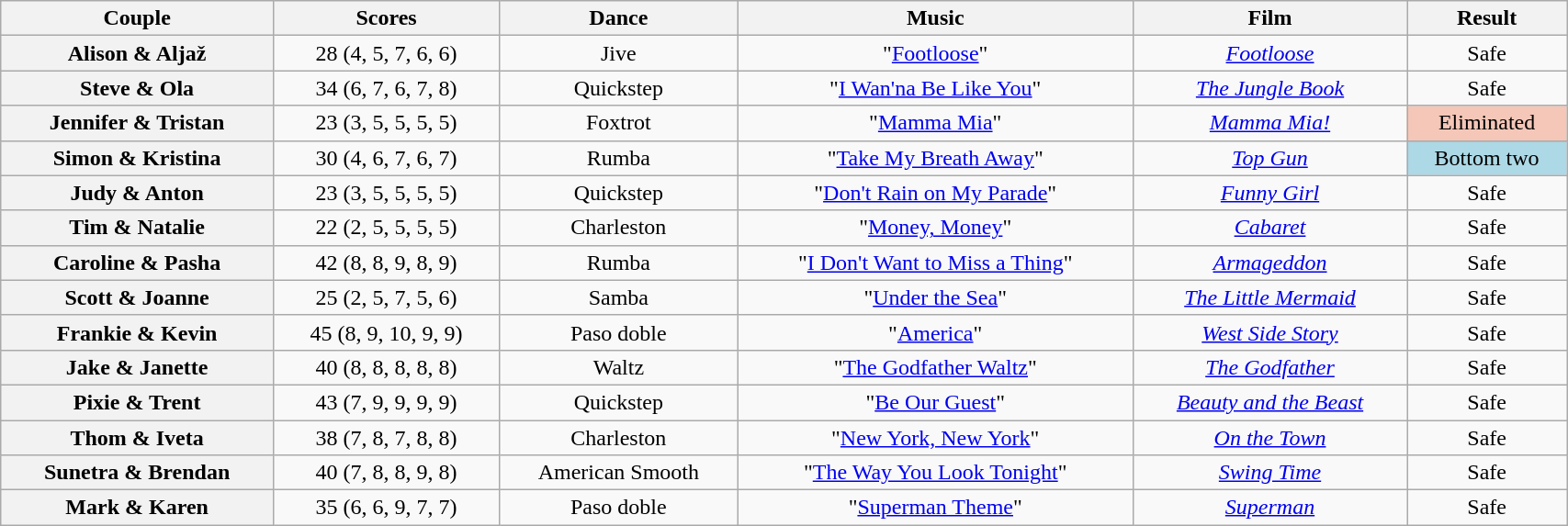<table class="wikitable sortable" style="text-align:center; width:90%">
<tr>
<th scope="col">Couple</th>
<th scope="col">Scores</th>
<th scope="col" class="unsortable">Dance</th>
<th scope="col" class="unsortable">Music</th>
<th scope="col" class="unsortable">Film</th>
<th scope="col" class="unsortable">Result</th>
</tr>
<tr>
<th scope="row">Alison & Aljaž</th>
<td>28 (4, 5, 7, 6, 6)</td>
<td>Jive</td>
<td>"<a href='#'>Footloose</a>"</td>
<td><em><a href='#'>Footloose</a></em></td>
<td>Safe</td>
</tr>
<tr>
<th scope="row">Steve & Ola</th>
<td>34 (6, 7, 6, 7, 8)</td>
<td>Quickstep</td>
<td>"<a href='#'>I Wan'na Be Like You</a>"</td>
<td><em><a href='#'>The Jungle Book</a></em></td>
<td>Safe</td>
</tr>
<tr>
<th scope="row">Jennifer & Tristan</th>
<td>23 (3, 5, 5, 5, 5)</td>
<td>Foxtrot</td>
<td>"<a href='#'>Mamma Mia</a>"</td>
<td><em><a href='#'>Mamma Mia!</a></em></td>
<td bgcolor="f4c7b8">Eliminated</td>
</tr>
<tr>
<th scope="row">Simon & Kristina</th>
<td>30 (4, 6, 7, 6, 7)</td>
<td>Rumba</td>
<td>"<a href='#'>Take My Breath Away</a>"</td>
<td><em><a href='#'>Top Gun</a></em></td>
<td bgcolor="lightblue">Bottom two</td>
</tr>
<tr>
<th scope="row">Judy & Anton</th>
<td>23 (3, 5, 5, 5, 5)</td>
<td>Quickstep</td>
<td>"<a href='#'>Don't Rain on My Parade</a>"</td>
<td><em><a href='#'>Funny Girl</a></em></td>
<td>Safe</td>
</tr>
<tr>
<th scope="row">Tim & Natalie</th>
<td>22 (2, 5, 5, 5, 5)</td>
<td>Charleston</td>
<td>"<a href='#'>Money, Money</a>"</td>
<td><em><a href='#'>Cabaret</a></em></td>
<td>Safe</td>
</tr>
<tr>
<th scope="row">Caroline & Pasha</th>
<td>42 (8, 8, 9, 8, 9)</td>
<td>Rumba</td>
<td>"<a href='#'>I Don't Want to Miss a Thing</a>"</td>
<td><em><a href='#'>Armageddon</a></em></td>
<td>Safe</td>
</tr>
<tr>
<th scope="row">Scott & Joanne</th>
<td>25 (2, 5, 7, 5, 6)</td>
<td>Samba</td>
<td>"<a href='#'>Under the Sea</a>"</td>
<td><em><a href='#'>The Little Mermaid</a></em></td>
<td>Safe</td>
</tr>
<tr>
<th scope="row">Frankie & Kevin</th>
<td>45 (8, 9, 10, 9, 9)</td>
<td>Paso doble</td>
<td>"<a href='#'>America</a>"</td>
<td><em><a href='#'>West Side Story</a></em></td>
<td>Safe</td>
</tr>
<tr>
<th scope="row">Jake & Janette</th>
<td>40 (8, 8, 8, 8, 8)</td>
<td>Waltz</td>
<td>"<a href='#'>The Godfather Waltz</a>"</td>
<td><em><a href='#'>The Godfather</a></em></td>
<td>Safe</td>
</tr>
<tr>
<th scope="row">Pixie & Trent</th>
<td>43 (7, 9, 9, 9, 9)</td>
<td>Quickstep</td>
<td>"<a href='#'>Be Our Guest</a>"</td>
<td><em><a href='#'>Beauty and the Beast</a></em></td>
<td>Safe</td>
</tr>
<tr>
<th scope="row">Thom & Iveta</th>
<td>38 (7, 8, 7, 8, 8)</td>
<td>Charleston</td>
<td>"<a href='#'>New York, New York</a>"</td>
<td><em><a href='#'>On the Town</a></em></td>
<td>Safe</td>
</tr>
<tr>
<th scope="row">Sunetra & Brendan</th>
<td>40 (7, 8, 8, 9, 8)</td>
<td>American Smooth</td>
<td>"<a href='#'>The Way You Look Tonight</a>"</td>
<td><em><a href='#'>Swing Time</a></em></td>
<td>Safe</td>
</tr>
<tr>
<th scope="row">Mark & Karen</th>
<td>35 (6, 6, 9, 7, 7)</td>
<td>Paso doble</td>
<td>"<a href='#'>Superman Theme</a>"</td>
<td><em><a href='#'>Superman</a></em></td>
<td>Safe</td>
</tr>
</table>
